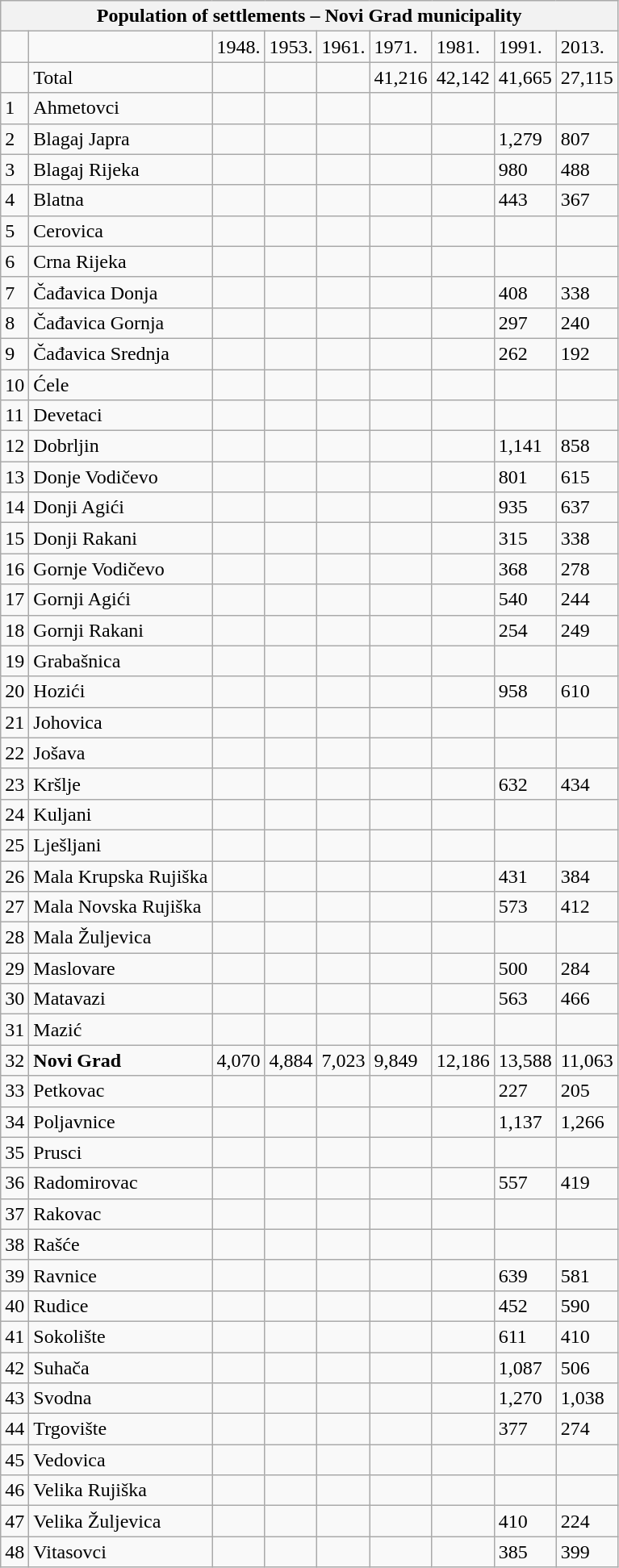<table class="wikitable">
<tr>
<th colspan="9">Population of settlements – Novi Grad municipality</th>
</tr>
<tr>
<td></td>
<td></td>
<td>1948.</td>
<td>1953.</td>
<td>1961.</td>
<td>1971.</td>
<td>1981.</td>
<td>1991.</td>
<td>2013.</td>
</tr>
<tr>
<td></td>
<td>Total</td>
<td></td>
<td></td>
<td></td>
<td>41,216</td>
<td>42,142</td>
<td>41,665</td>
<td>27,115</td>
</tr>
<tr>
<td>1</td>
<td>Ahmetovci</td>
<td></td>
<td></td>
<td></td>
<td></td>
<td></td>
<td></td>
<td></td>
</tr>
<tr>
<td>2</td>
<td>Blagaj Japra</td>
<td></td>
<td></td>
<td></td>
<td></td>
<td></td>
<td>1,279</td>
<td>807</td>
</tr>
<tr>
<td>3</td>
<td>Blagaj Rijeka</td>
<td></td>
<td></td>
<td></td>
<td></td>
<td></td>
<td>980</td>
<td>488</td>
</tr>
<tr>
<td>4</td>
<td>Blatna</td>
<td></td>
<td></td>
<td></td>
<td></td>
<td></td>
<td>443</td>
<td>367</td>
</tr>
<tr>
<td>5</td>
<td>Cerovica</td>
<td></td>
<td></td>
<td></td>
<td></td>
<td></td>
<td></td>
<td></td>
</tr>
<tr>
<td>6</td>
<td>Crna Rijeka</td>
<td></td>
<td></td>
<td></td>
<td></td>
<td></td>
<td></td>
<td></td>
</tr>
<tr>
<td>7</td>
<td>Čađavica Donja</td>
<td></td>
<td></td>
<td></td>
<td></td>
<td></td>
<td>408</td>
<td>338</td>
</tr>
<tr>
<td>8</td>
<td>Čađavica Gornja</td>
<td></td>
<td></td>
<td></td>
<td></td>
<td></td>
<td>297</td>
<td>240</td>
</tr>
<tr>
<td>9</td>
<td>Čađavica Srednja</td>
<td></td>
<td></td>
<td></td>
<td></td>
<td></td>
<td>262</td>
<td>192</td>
</tr>
<tr>
<td>10</td>
<td>Ćele</td>
<td></td>
<td></td>
<td></td>
<td></td>
<td></td>
<td></td>
<td></td>
</tr>
<tr>
<td>11</td>
<td>Devetaci</td>
<td></td>
<td></td>
<td></td>
<td></td>
<td></td>
<td></td>
<td></td>
</tr>
<tr>
<td>12</td>
<td>Dobrljin</td>
<td></td>
<td></td>
<td></td>
<td></td>
<td></td>
<td>1,141</td>
<td>858</td>
</tr>
<tr>
<td>13</td>
<td>Donje Vodičevo</td>
<td></td>
<td></td>
<td></td>
<td></td>
<td></td>
<td>801</td>
<td>615</td>
</tr>
<tr>
<td>14</td>
<td>Donji Agići</td>
<td></td>
<td></td>
<td></td>
<td></td>
<td></td>
<td>935</td>
<td>637</td>
</tr>
<tr>
<td>15</td>
<td>Donji Rakani</td>
<td></td>
<td></td>
<td></td>
<td></td>
<td></td>
<td>315</td>
<td>338</td>
</tr>
<tr>
<td>16</td>
<td>Gornje Vodičevo</td>
<td></td>
<td></td>
<td></td>
<td></td>
<td></td>
<td>368</td>
<td>278</td>
</tr>
<tr>
<td>17</td>
<td>Gornji Agići</td>
<td></td>
<td></td>
<td></td>
<td></td>
<td></td>
<td>540</td>
<td>244</td>
</tr>
<tr>
<td>18</td>
<td>Gornji Rakani</td>
<td></td>
<td></td>
<td></td>
<td></td>
<td></td>
<td>254</td>
<td>249</td>
</tr>
<tr>
<td>19</td>
<td>Grabašnica</td>
<td></td>
<td></td>
<td></td>
<td></td>
<td></td>
<td></td>
<td></td>
</tr>
<tr>
<td>20</td>
<td>Hozići</td>
<td></td>
<td></td>
<td></td>
<td></td>
<td></td>
<td>958</td>
<td>610</td>
</tr>
<tr>
<td>21</td>
<td>Johovica</td>
<td></td>
<td></td>
<td></td>
<td></td>
<td></td>
<td></td>
<td></td>
</tr>
<tr>
<td>22</td>
<td>Jošava</td>
<td></td>
<td></td>
<td></td>
<td></td>
<td></td>
<td></td>
<td></td>
</tr>
<tr>
<td>23</td>
<td>Kršlje</td>
<td></td>
<td></td>
<td></td>
<td></td>
<td></td>
<td>632</td>
<td>434</td>
</tr>
<tr>
<td>24</td>
<td>Kuljani</td>
<td></td>
<td></td>
<td></td>
<td></td>
<td></td>
<td></td>
<td></td>
</tr>
<tr>
<td>25</td>
<td>Lješljani</td>
<td></td>
<td></td>
<td></td>
<td></td>
<td></td>
<td></td>
<td></td>
</tr>
<tr>
<td>26</td>
<td>Mala Krupska Rujiška</td>
<td></td>
<td></td>
<td></td>
<td></td>
<td></td>
<td>431</td>
<td>384</td>
</tr>
<tr>
<td>27</td>
<td>Mala Novska Rujiška</td>
<td></td>
<td></td>
<td></td>
<td></td>
<td></td>
<td>573</td>
<td>412</td>
</tr>
<tr>
<td>28</td>
<td>Mala Žuljevica</td>
<td></td>
<td></td>
<td></td>
<td></td>
<td></td>
<td></td>
<td></td>
</tr>
<tr>
<td>29</td>
<td>Maslovare</td>
<td></td>
<td></td>
<td></td>
<td></td>
<td></td>
<td>500</td>
<td>284</td>
</tr>
<tr>
<td>30</td>
<td>Matavazi</td>
<td></td>
<td></td>
<td></td>
<td></td>
<td></td>
<td>563</td>
<td>466</td>
</tr>
<tr>
<td>31</td>
<td>Mazić</td>
<td></td>
<td></td>
<td></td>
<td></td>
<td></td>
<td></td>
<td></td>
</tr>
<tr>
<td>32</td>
<td><strong>Novi Grad</strong></td>
<td>4,070</td>
<td>4,884</td>
<td>7,023</td>
<td>9,849</td>
<td>12,186</td>
<td>13,588</td>
<td>11,063</td>
</tr>
<tr>
<td>33</td>
<td>Petkovac</td>
<td></td>
<td></td>
<td></td>
<td></td>
<td></td>
<td>227</td>
<td>205</td>
</tr>
<tr>
<td>34</td>
<td>Poljavnice</td>
<td></td>
<td></td>
<td></td>
<td></td>
<td></td>
<td>1,137</td>
<td>1,266</td>
</tr>
<tr>
<td>35</td>
<td>Prusci</td>
<td></td>
<td></td>
<td></td>
<td></td>
<td></td>
<td></td>
<td></td>
</tr>
<tr>
<td>36</td>
<td>Radomirovac</td>
<td></td>
<td></td>
<td></td>
<td></td>
<td></td>
<td>557</td>
<td>419</td>
</tr>
<tr>
<td>37</td>
<td>Rakovac</td>
<td></td>
<td></td>
<td></td>
<td></td>
<td></td>
<td></td>
<td></td>
</tr>
<tr>
<td>38</td>
<td>Rašće</td>
<td></td>
<td></td>
<td></td>
<td></td>
<td></td>
<td></td>
<td></td>
</tr>
<tr>
<td>39</td>
<td>Ravnice</td>
<td></td>
<td></td>
<td></td>
<td></td>
<td></td>
<td>639</td>
<td>581</td>
</tr>
<tr>
<td>40</td>
<td>Rudice</td>
<td></td>
<td></td>
<td></td>
<td></td>
<td></td>
<td>452</td>
<td>590</td>
</tr>
<tr>
<td>41</td>
<td>Sokolište</td>
<td></td>
<td></td>
<td></td>
<td></td>
<td></td>
<td>611</td>
<td>410</td>
</tr>
<tr>
<td>42</td>
<td>Suhača</td>
<td></td>
<td></td>
<td></td>
<td></td>
<td></td>
<td>1,087</td>
<td>506</td>
</tr>
<tr>
<td>43</td>
<td>Svodna</td>
<td></td>
<td></td>
<td></td>
<td></td>
<td></td>
<td>1,270</td>
<td>1,038</td>
</tr>
<tr>
<td>44</td>
<td>Trgovište</td>
<td></td>
<td></td>
<td></td>
<td></td>
<td></td>
<td>377</td>
<td>274</td>
</tr>
<tr>
<td>45</td>
<td>Vedovica</td>
<td></td>
<td></td>
<td></td>
<td></td>
<td></td>
<td></td>
<td></td>
</tr>
<tr>
<td>46</td>
<td>Velika Rujiška</td>
<td></td>
<td></td>
<td></td>
<td></td>
<td></td>
<td></td>
<td></td>
</tr>
<tr>
<td>47</td>
<td>Velika Žuljevica</td>
<td></td>
<td></td>
<td></td>
<td></td>
<td></td>
<td>410</td>
<td>224</td>
</tr>
<tr>
<td>48</td>
<td>Vitasovci</td>
<td></td>
<td></td>
<td></td>
<td></td>
<td></td>
<td>385</td>
<td>399</td>
</tr>
</table>
